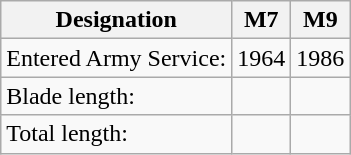<table class="wikitable">
<tr>
<th>Designation</th>
<th>M7</th>
<th>M9</th>
</tr>
<tr>
<td>Entered Army Service:</td>
<td>1964</td>
<td>1986</td>
</tr>
<tr>
<td>Blade length:</td>
<td></td>
<td></td>
</tr>
<tr>
<td>Total length:</td>
<td></td>
<td></td>
</tr>
</table>
